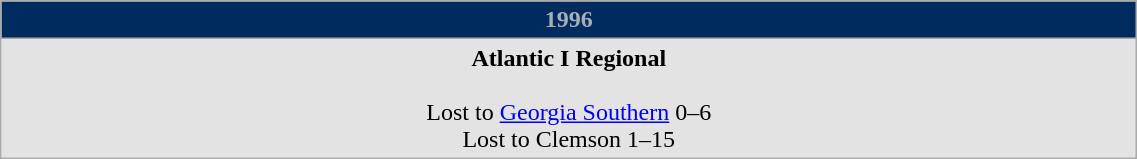<table Class="wikitable" width="60%">
<tr>
<th style="background:#002B5F; color:#A8ADB4;">1996</th>
</tr>
<tr style="background: #e3e3e3;">
<td align="center"><strong>Atlantic I Regional</strong><br><br>Lost to <a href='#'>Georgia Southern</a> 0–6<br>Lost to Clemson 1–15</td>
</tr>
</table>
